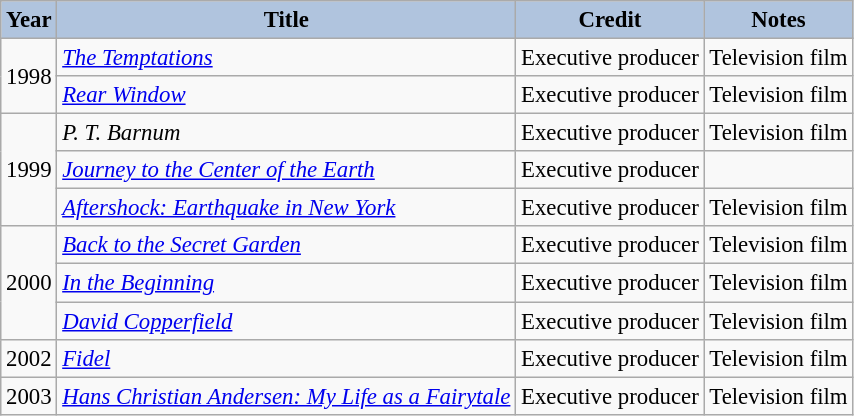<table class="wikitable" style="font-size:95%;">
<tr>
<th style="background:#B0C4DE;">Year</th>
<th style="background:#B0C4DE;">Title</th>
<th style="background:#B0C4DE;">Credit</th>
<th style="background:#B0C4DE;">Notes</th>
</tr>
<tr>
<td rowspan=2>1998</td>
<td><em><a href='#'>The Temptations</a></em></td>
<td>Executive producer</td>
<td>Television film</td>
</tr>
<tr>
<td><em><a href='#'>Rear Window</a></em></td>
<td>Executive producer</td>
<td>Television film</td>
</tr>
<tr>
<td rowspan=3>1999</td>
<td><em>P. T. Barnum</em></td>
<td>Executive producer</td>
<td>Television film</td>
</tr>
<tr>
<td><em><a href='#'>Journey to the Center of the Earth</a></em></td>
<td>Executive producer</td>
<td></td>
</tr>
<tr>
<td><em><a href='#'>Aftershock: Earthquake in New York</a></em></td>
<td>Executive producer</td>
<td>Television film</td>
</tr>
<tr>
<td rowspan=3>2000</td>
<td><em><a href='#'>Back to the Secret Garden</a></em></td>
<td>Executive producer</td>
<td>Television film</td>
</tr>
<tr>
<td><em><a href='#'>In the Beginning</a></em></td>
<td>Executive producer</td>
<td>Television film</td>
</tr>
<tr>
<td><em><a href='#'>David Copperfield</a></em></td>
<td>Executive producer</td>
<td>Television film</td>
</tr>
<tr>
<td>2002</td>
<td><em><a href='#'>Fidel</a></em></td>
<td>Executive producer</td>
<td>Television film</td>
</tr>
<tr>
<td>2003</td>
<td><em><a href='#'>Hans Christian Andersen: My Life as a Fairytale</a></em></td>
<td>Executive producer</td>
<td>Television film</td>
</tr>
</table>
